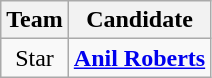<table class="wikitable" style="text-align:center">
<tr>
<th>Team</th>
<th>Candidate</th>
</tr>
<tr>
<td>Star</td>
<td><strong><a href='#'>Anil Roberts</a></strong></td>
</tr>
</table>
